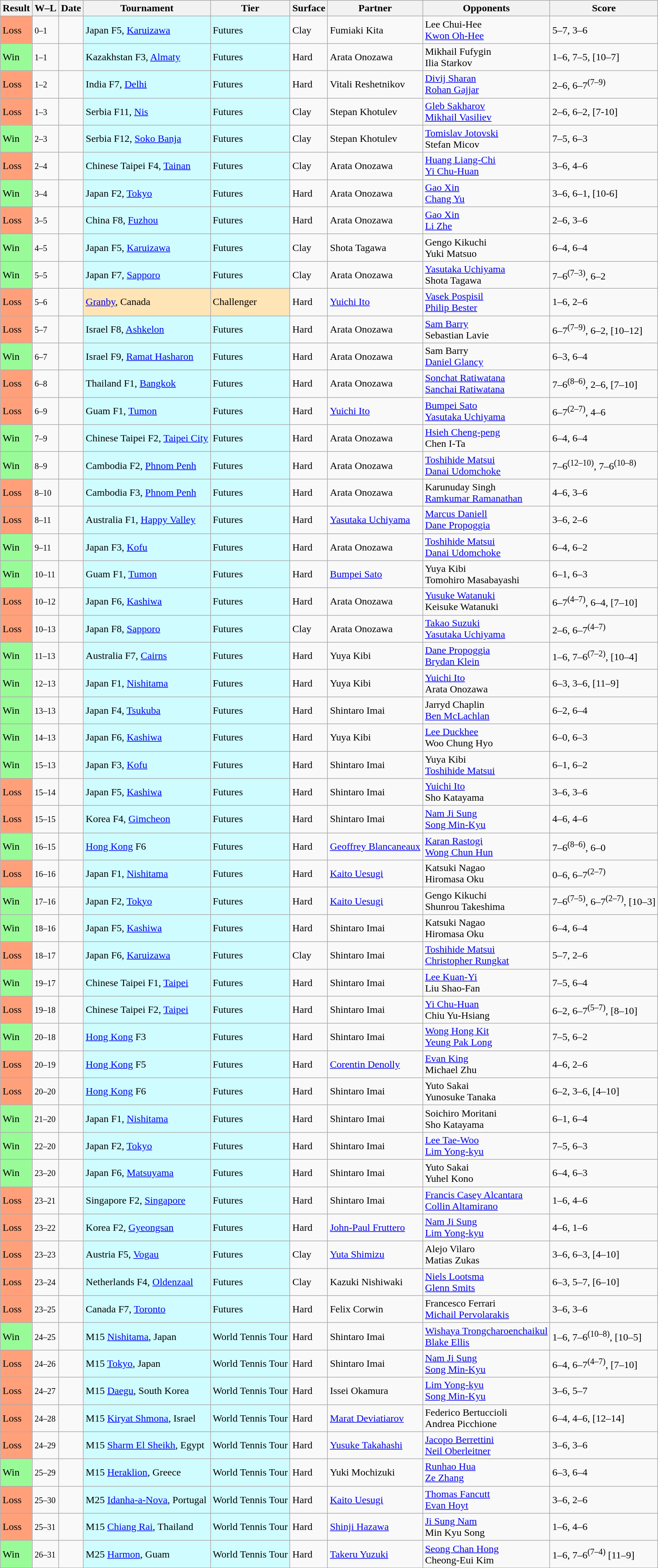<table class="sortable wikitable">
<tr>
<th>Result</th>
<th class=unsortable>W–L</th>
<th>Date</th>
<th>Tournament</th>
<th>Tier</th>
<th>Surface</th>
<th>Partner</th>
<th>Opponents</th>
<th class=unsortable>Score</th>
</tr>
<tr>
<td bgcolor=FFA07A>Loss</td>
<td><small>0–1</small></td>
<td></td>
<td style=background:#cffcff>Japan F5, <a href='#'>Karuizawa</a></td>
<td style=background:#cffcff>Futures</td>
<td>Clay</td>
<td> Fumiaki Kita</td>
<td> Lee Chui-Hee <br> <a href='#'>Kwon Oh-Hee</a></td>
<td>5–7, 3–6</td>
</tr>
<tr>
<td bgcolor=98FB98>Win</td>
<td><small>1–1</small></td>
<td></td>
<td style=background:#cffcff>Kazakhstan F3, <a href='#'>Almaty</a></td>
<td style=background:#cffcff>Futures</td>
<td>Hard</td>
<td> Arata Onozawa</td>
<td> Mikhail Fufygin <br> Ilia Starkov</td>
<td>1–6, 7–5, [10–7]</td>
</tr>
<tr>
<td bgcolor=FFA07A>Loss</td>
<td><small>1–2</small></td>
<td></td>
<td style=background:#cffcff>India F7, <a href='#'>Delhi</a></td>
<td style=background:#cffcff>Futures</td>
<td>Hard</td>
<td> Vitali Reshetnikov</td>
<td> <a href='#'>Divij Sharan</a> <br> <a href='#'>Rohan Gajjar</a></td>
<td>2–6, 6–7<sup>(7–9)</sup></td>
</tr>
<tr>
<td bgcolor=FFA07A>Loss</td>
<td><small>1–3</small></td>
<td></td>
<td style=background:#cffcff>Serbia F11, <a href='#'>Nis</a></td>
<td style=background:#cffcff>Futures</td>
<td>Clay</td>
<td> Stepan Khotulev</td>
<td> <a href='#'>Gleb Sakharov</a> <br> <a href='#'>Mikhail Vasiliev</a></td>
<td>2–6, 6–2, [7-10]</td>
</tr>
<tr>
<td bgcolor=98FB98>Win</td>
<td><small>2–3</small></td>
<td></td>
<td style=background:#cffcff>Serbia F12, <a href='#'>Soko Banja</a></td>
<td style=background:#cffcff>Futures</td>
<td>Clay</td>
<td> Stepan Khotulev</td>
<td> <a href='#'>Tomislav Jotovski</a> <br> Stefan Micov</td>
<td>7–5, 6–3</td>
</tr>
<tr>
<td bgcolor=FFA07A>Loss</td>
<td><small>2–4</small></td>
<td></td>
<td style=background:#cffcff>Chinese Taipei F4, <a href='#'>Tainan</a></td>
<td style=background:#cffcff>Futures</td>
<td>Clay</td>
<td> Arata Onozawa</td>
<td> <a href='#'>Huang Liang-Chi</a> <br> <a href='#'>Yi Chu-Huan</a></td>
<td>3–6, 4–6</td>
</tr>
<tr>
<td bgcolor=98FB98>Win</td>
<td><small>3–4</small></td>
<td></td>
<td style=background:#cffcff>Japan F2, <a href='#'>Tokyo</a></td>
<td style=background:#cffcff>Futures</td>
<td>Hard</td>
<td> Arata Onozawa</td>
<td> <a href='#'>Gao Xin</a> <br> <a href='#'>Chang Yu</a></td>
<td>3–6, 6–1, [10-6]</td>
</tr>
<tr>
<td bgcolor=FFA07A>Loss</td>
<td><small>3–5</small></td>
<td></td>
<td style=background:#cffcff>China F8, <a href='#'>Fuzhou</a></td>
<td style=background:#cffcff>Futures</td>
<td>Hard</td>
<td> Arata Onozawa</td>
<td> <a href='#'>Gao Xin</a> <br> <a href='#'>Li Zhe</a></td>
<td>2–6, 3–6</td>
</tr>
<tr>
<td bgcolor=98FB98>Win</td>
<td><small>4–5</small></td>
<td></td>
<td style=background:#cffcff>Japan F5, <a href='#'>Karuizawa</a></td>
<td style=background:#cffcff>Futures</td>
<td>Clay</td>
<td> Shota Tagawa</td>
<td> Gengo Kikuchi <br> Yuki Matsuo</td>
<td>6–4, 6–4</td>
</tr>
<tr>
<td bgcolor=98FB98>Win</td>
<td><small>5–5</small></td>
<td></td>
<td style=background:#cffcff>Japan F7, <a href='#'>Sapporo</a></td>
<td style=background:#cffcff>Futures</td>
<td>Clay</td>
<td> Arata Onozawa</td>
<td> <a href='#'>Yasutaka Uchiyama</a> <br> Shota Tagawa</td>
<td>7–6<sup>(7–3)</sup>, 6–2</td>
</tr>
<tr>
<td bgcolor=FFA07A>Loss</td>
<td><small>5–6</small></td>
<td></td>
<td style=background:moccasin><a href='#'>Granby</a>, Canada</td>
<td style=background:moccasin>Challenger</td>
<td>Hard</td>
<td> <a href='#'>Yuichi Ito</a></td>
<td> <a href='#'>Vasek Pospisil</a> <br> <a href='#'>Philip Bester</a></td>
<td>1–6, 2–6</td>
</tr>
<tr>
<td bgcolor=FFA07A>Loss</td>
<td><small>5–7</small></td>
<td></td>
<td style=background:#cffcff>Israel F8, <a href='#'>Ashkelon</a></td>
<td style=background:#cffcff>Futures</td>
<td>Hard</td>
<td> Arata Onozawa</td>
<td> <a href='#'>Sam Barry</a> <br> Sebastian Lavie</td>
<td>6–7<sup>(7–9)</sup>, 6–2, [10–12]</td>
</tr>
<tr>
<td bgcolor=98FB98>Win</td>
<td><small>6–7</small></td>
<td></td>
<td style=background:#cffcff>Israel F9, <a href='#'>Ramat Hasharon</a></td>
<td style=background:#cffcff>Futures</td>
<td>Hard</td>
<td> Arata Onozawa</td>
<td> Sam Barry <br> <a href='#'>Daniel Glancy</a></td>
<td>6–3, 6–4</td>
</tr>
<tr>
<td bgcolor=FFA07A>Loss</td>
<td><small>6–8</small></td>
<td></td>
<td style=background:#cffcff>Thailand F1, <a href='#'>Bangkok</a></td>
<td style=background:#cffcff>Futures</td>
<td>Hard</td>
<td> Arata Onozawa</td>
<td> <a href='#'>Sonchat Ratiwatana</a> <br> <a href='#'>Sanchai Ratiwatana</a></td>
<td>7–6<sup>(8–6)</sup>, 2–6, [7–10]</td>
</tr>
<tr>
<td bgcolor=FFA07A>Loss</td>
<td><small>6–9</small></td>
<td></td>
<td style=background:#cffcff>Guam F1, <a href='#'>Tumon</a></td>
<td style=background:#cffcff>Futures</td>
<td>Hard</td>
<td> <a href='#'>Yuichi Ito</a></td>
<td> <a href='#'>Bumpei Sato</a> <br> <a href='#'>Yasutaka Uchiyama</a></td>
<td>6–7<sup>(2–7)</sup>, 4–6</td>
</tr>
<tr>
<td bgcolor=98FB98>Win</td>
<td><small>7–9</small></td>
<td></td>
<td style=background:#cffcff>Chinese Taipei F2, <a href='#'>Taipei City</a></td>
<td style=background:#cffcff>Futures</td>
<td>Hard</td>
<td> Arata Onozawa</td>
<td> <a href='#'>Hsieh Cheng-peng</a> <br> Chen I-Ta</td>
<td>6–4, 6–4</td>
</tr>
<tr>
<td bgcolor=98FB98>Win</td>
<td><small>8–9</small></td>
<td></td>
<td style=background:#cffcff>Cambodia F2, <a href='#'>Phnom Penh</a></td>
<td style=background:#cffcff>Futures</td>
<td>Hard</td>
<td> Arata Onozawa</td>
<td> <a href='#'>Toshihide Matsui</a> <br> <a href='#'>Danai Udomchoke</a></td>
<td>7–6<sup>(12–10)</sup>, 7–6<sup>(10–8)</sup></td>
</tr>
<tr>
<td bgcolor=FFA07A>Loss</td>
<td><small>8–10</small></td>
<td></td>
<td style=background:#cffcff>Cambodia F3, <a href='#'>Phnom Penh</a></td>
<td style=background:#cffcff>Futures</td>
<td>Hard</td>
<td> Arata Onozawa</td>
<td> Karunuday Singh <br> <a href='#'>Ramkumar Ramanathan</a></td>
<td>4–6, 3–6</td>
</tr>
<tr>
<td bgcolor=FFA07A>Loss</td>
<td><small>8–11</small></td>
<td></td>
<td style=background:#cffcff>Australia F1, <a href='#'>Happy Valley</a></td>
<td style=background:#cffcff>Futures</td>
<td>Hard</td>
<td> <a href='#'>Yasutaka Uchiyama</a></td>
<td> <a href='#'>Marcus Daniell</a> <br> <a href='#'>Dane Propoggia</a></td>
<td>3–6, 2–6</td>
</tr>
<tr>
<td bgcolor=98FB98>Win</td>
<td><small>9–11</small></td>
<td></td>
<td style=background:#cffcff>Japan F3, <a href='#'>Kofu</a></td>
<td style=background:#cffcff>Futures</td>
<td>Hard</td>
<td> Arata Onozawa</td>
<td> <a href='#'>Toshihide Matsui</a> <br> <a href='#'>Danai Udomchoke</a></td>
<td>6–4, 6–2</td>
</tr>
<tr>
<td bgcolor=98FB98>Win</td>
<td><small>10–11</small></td>
<td></td>
<td style=background:#cffcff>Guam F1, <a href='#'>Tumon</a></td>
<td style=background:#cffcff>Futures</td>
<td>Hard</td>
<td> <a href='#'>Bumpei Sato</a></td>
<td> Yuya Kibi <br> Tomohiro Masabayashi</td>
<td>6–1, 6–3</td>
</tr>
<tr>
<td bgcolor=FFA07A>Loss</td>
<td><small>10–12</small></td>
<td></td>
<td style=background:#cffcff>Japan F6, <a href='#'>Kashiwa</a></td>
<td style=background:#cffcff>Futures</td>
<td>Hard</td>
<td> Arata Onozawa</td>
<td> <a href='#'>Yusuke Watanuki</a> <br> Keisuke Watanuki</td>
<td>6–7<sup>(4–7)</sup>, 6–4, [7–10]</td>
</tr>
<tr>
<td bgcolor=FFA07A>Loss</td>
<td><small>10–13</small></td>
<td></td>
<td style=background:#cffcff>Japan F8, <a href='#'>Sapporo</a></td>
<td style=background:#cffcff>Futures</td>
<td>Clay</td>
<td> Arata Onozawa</td>
<td> <a href='#'>Takao Suzuki</a> <br> <a href='#'>Yasutaka Uchiyama</a></td>
<td>2–6, 6–7<sup>(4–7)</sup></td>
</tr>
<tr>
<td bgcolor=98FB98>Win</td>
<td><small>11–13</small></td>
<td></td>
<td style=background:#cffcff>Australia F7, <a href='#'>Cairns</a></td>
<td style=background:#cffcff>Futures</td>
<td>Hard</td>
<td> Yuya Kibi</td>
<td> <a href='#'>Dane Propoggia</a> <br> <a href='#'>Brydan Klein</a></td>
<td>1–6, 7–6<sup>(7–2)</sup>, [10–4]</td>
</tr>
<tr>
<td bgcolor=98FB98>Win</td>
<td><small>12–13</small></td>
<td></td>
<td style=background:#cffcff>Japan F1, <a href='#'>Nishitama</a></td>
<td style=background:#cffcff>Futures</td>
<td>Hard</td>
<td> Yuya Kibi</td>
<td> <a href='#'>Yuichi Ito</a> <br> Arata Onozawa</td>
<td>6–3, 3–6, [11–9]</td>
</tr>
<tr>
<td bgcolor=98FB98>Win</td>
<td><small>13–13</small></td>
<td></td>
<td style=background:#cffcff>Japan F4, <a href='#'>Tsukuba</a></td>
<td style=background:#cffcff>Futures</td>
<td>Hard</td>
<td> Shintaro Imai</td>
<td> Jarryd Chaplin <br> <a href='#'>Ben McLachlan</a></td>
<td>6–2, 6–4</td>
</tr>
<tr>
<td bgcolor=98FB98>Win</td>
<td><small>14–13</small></td>
<td></td>
<td style=background:#cffcff>Japan F6, <a href='#'>Kashiwa</a></td>
<td style=background:#cffcff>Futures</td>
<td>Hard</td>
<td> Yuya Kibi</td>
<td> <a href='#'>Lee Duckhee</a> <br> Woo Chung Hyo</td>
<td>6–0, 6–3</td>
</tr>
<tr>
<td bgcolor=98FB98>Win</td>
<td><small>15–13</small></td>
<td></td>
<td style=background:#cffcff>Japan F3, <a href='#'>Kofu</a></td>
<td style=background:#cffcff>Futures</td>
<td>Hard</td>
<td> Shintaro Imai</td>
<td> Yuya Kibi <br> <a href='#'>Toshihide Matsui</a></td>
<td>6–1, 6–2</td>
</tr>
<tr>
<td bgcolor=FFA07A>Loss</td>
<td><small>15–14</small></td>
<td></td>
<td style=background:#cffcff>Japan F5, <a href='#'>Kashiwa</a></td>
<td style=background:#cffcff>Futures</td>
<td>Hard</td>
<td> Shintaro Imai</td>
<td> <a href='#'>Yuichi Ito</a> <br> Sho Katayama</td>
<td>3–6, 3–6</td>
</tr>
<tr>
<td bgcolor=FFA07A>Loss</td>
<td><small>15–15</small></td>
<td></td>
<td style=background:#cffcff>Korea F4, <a href='#'>Gimcheon</a></td>
<td style=background:#cffcff>Futures</td>
<td>Hard</td>
<td> Shintaro Imai</td>
<td> <a href='#'>Nam Ji Sung</a> <br> <a href='#'>Song Min-Kyu</a></td>
<td>4–6, 4–6</td>
</tr>
<tr>
<td bgcolor=98FB98>Win</td>
<td><small>16–15</small></td>
<td></td>
<td style=background:#cffcff><a href='#'>Hong Kong</a> F6</td>
<td style=background:#cffcff>Futures</td>
<td>Hard</td>
<td> <a href='#'>Geoffrey Blancaneaux</a></td>
<td> <a href='#'>Karan Rastogi</a> <br> <a href='#'>Wong Chun Hun</a></td>
<td>7–6<sup>(8–6)</sup>, 6–0</td>
</tr>
<tr>
<td bgcolor=FFA07A>Loss</td>
<td><small>16–16</small></td>
<td></td>
<td style=background:#cffcff>Japan F1, <a href='#'>Nishitama</a></td>
<td style=background:#cffcff>Futures</td>
<td>Hard</td>
<td> <a href='#'>Kaito Uesugi</a></td>
<td> Katsuki Nagao <br> Hiromasa Oku</td>
<td>0–6, 6–7<sup>(2–7)</sup></td>
</tr>
<tr>
<td bgcolor=98FB98>Win</td>
<td><small>17–16</small></td>
<td></td>
<td style=background:#cffcff>Japan F2, <a href='#'>Tokyo</a></td>
<td style=background:#cffcff>Futures</td>
<td>Hard</td>
<td> <a href='#'>Kaito Uesugi</a></td>
<td> Gengo Kikuchi <br> Shunrou Takeshima</td>
<td>7–6<sup>(7–5)</sup>, 6–7<sup>(2–7)</sup>, [10–3]</td>
</tr>
<tr>
<td bgcolor=98FB98>Win</td>
<td><small>18–16</small></td>
<td></td>
<td style=background:#cffcff>Japan F5, <a href='#'>Kashiwa</a></td>
<td style=background:#cffcff>Futures</td>
<td>Hard</td>
<td> Shintaro Imai</td>
<td> Katsuki Nagao <br> Hiromasa Oku</td>
<td>6–4, 6–4</td>
</tr>
<tr>
<td bgcolor=FFA07A>Loss</td>
<td><small>18–17</small></td>
<td></td>
<td style=background:#cffcff>Japan F6, <a href='#'>Karuizawa</a></td>
<td style=background:#cffcff>Futures</td>
<td>Clay</td>
<td> Shintaro Imai</td>
<td> <a href='#'>Toshihide Matsui</a> <br> <a href='#'>Christopher Rungkat</a></td>
<td>5–7, 2–6</td>
</tr>
<tr>
<td bgcolor=98FB98>Win</td>
<td><small>19–17</small></td>
<td></td>
<td style=background:#cffcff>Chinese Taipei F1, <a href='#'>Taipei</a></td>
<td style=background:#cffcff>Futures</td>
<td>Hard</td>
<td> Shintaro Imai</td>
<td> <a href='#'>Lee Kuan-Yi</a> <br> Liu Shao-Fan</td>
<td>7–5, 6–4</td>
</tr>
<tr>
<td bgcolor=FFA07A>Loss</td>
<td><small>19–18</small></td>
<td></td>
<td style=background:#cffcff>Chinese Taipei F2, <a href='#'>Taipei</a></td>
<td style=background:#cffcff>Futures</td>
<td>Hard</td>
<td> Shintaro Imai</td>
<td> <a href='#'>Yi Chu-Huan</a> <br> Chiu Yu-Hsiang</td>
<td>6–2, 6–7<sup>(5–7)</sup>, [8–10]</td>
</tr>
<tr>
<td bgcolor=98FB98>Win</td>
<td><small>20–18</small></td>
<td></td>
<td style=background:#cffcff><a href='#'>Hong Kong</a> F3</td>
<td style=background:#cffcff>Futures</td>
<td>Hard</td>
<td> Shintaro Imai</td>
<td> <a href='#'>Wong Hong Kit</a> <br> <a href='#'>Yeung Pak Long</a></td>
<td>7–5, 6–2</td>
</tr>
<tr>
<td bgcolor=FFA07A>Loss</td>
<td><small>20–19</small></td>
<td></td>
<td style=background:#cffcff><a href='#'>Hong Kong</a> F5</td>
<td style=background:#cffcff>Futures</td>
<td>Hard</td>
<td> <a href='#'>Corentin Denolly</a></td>
<td> <a href='#'>Evan King</a> <br> Michael Zhu</td>
<td>4–6, 2–6</td>
</tr>
<tr>
<td bgcolor=FFA07A>Loss</td>
<td><small>20–20</small></td>
<td></td>
<td style=background:#cffcff><a href='#'>Hong Kong</a> F6</td>
<td style=background:#cffcff>Futures</td>
<td>Hard</td>
<td> Shintaro Imai</td>
<td> Yuto Sakai <br> Yunosuke Tanaka</td>
<td>6–2, 3–6, [4–10]</td>
</tr>
<tr>
<td bgcolor=98FB98>Win</td>
<td><small>21–20</small></td>
<td></td>
<td style=background:#cffcff>Japan F1, <a href='#'>Nishitama</a></td>
<td style=background:#cffcff>Futures</td>
<td>Hard</td>
<td> Shintaro Imai</td>
<td> Soichiro Moritani <br> Sho Katayama</td>
<td>6–1, 6–4</td>
</tr>
<tr>
<td bgcolor=98FB98>Win</td>
<td><small>22–20</small></td>
<td></td>
<td style=background:#cffcff>Japan F2, <a href='#'>Tokyo</a></td>
<td style=background:#cffcff>Futures</td>
<td>Hard</td>
<td> Shintaro Imai</td>
<td> <a href='#'>Lee Tae-Woo</a> <br> <a href='#'>Lim Yong-kyu</a></td>
<td>7–5, 6–3</td>
</tr>
<tr>
<td bgcolor=98FB98>Win</td>
<td><small>23–20</small></td>
<td></td>
<td style=background:#cffcff>Japan F6, <a href='#'>Matsuyama</a></td>
<td style=background:#cffcff>Futures</td>
<td>Hard</td>
<td> Shintaro Imai</td>
<td> Yuto Sakai <br> Yuhel Kono</td>
<td>6–4, 6–3</td>
</tr>
<tr>
<td bgcolor=FFA07A>Loss</td>
<td><small>23–21</small></td>
<td></td>
<td style=background:#cffcff>Singapore F2, <a href='#'>Singapore</a></td>
<td style=background:#cffcff>Futures</td>
<td>Hard</td>
<td> Shintaro Imai</td>
<td> <a href='#'>Francis Casey Alcantara</a> <br> <a href='#'>Collin Altamirano</a></td>
<td>1–6, 4–6</td>
</tr>
<tr>
<td bgcolor=FFA07A>Loss</td>
<td><small>23–22</small></td>
<td></td>
<td style=background:#cffcff>Korea F2, <a href='#'>Gyeongsan</a></td>
<td style=background:#cffcff>Futures</td>
<td>Hard</td>
<td> <a href='#'>John-Paul Fruttero</a></td>
<td> <a href='#'>Nam Ji Sung</a> <br> <a href='#'>Lim Yong-kyu</a></td>
<td>4–6, 1–6</td>
</tr>
<tr>
<td bgcolor=FFA07A>Loss</td>
<td><small>23–23</small></td>
<td></td>
<td style=background:#cffcff>Austria F5, <a href='#'>Vogau</a></td>
<td style=background:#cffcff>Futures</td>
<td>Clay</td>
<td> <a href='#'>Yuta Shimizu</a></td>
<td> Alejo Vilaro <br> Matias Zukas</td>
<td>3–6, 6–3, [4–10]</td>
</tr>
<tr>
<td bgcolor=FFA07A>Loss</td>
<td><small>23–24</small></td>
<td></td>
<td style=background:#cffcff>Netherlands F4, <a href='#'>Oldenzaal</a></td>
<td style=background:#cffcff>Futures</td>
<td>Clay</td>
<td> Kazuki Nishiwaki</td>
<td> <a href='#'>Niels Lootsma</a> <br> <a href='#'>Glenn Smits</a></td>
<td>6–3, 5–7, [6–10]</td>
</tr>
<tr>
<td bgcolor=FFA07A>Loss</td>
<td><small>23–25</small></td>
<td></td>
<td style=background:#cffcff>Canada F7, <a href='#'>Toronto</a></td>
<td style=background:#cffcff>Futures</td>
<td>Hard</td>
<td> Felix Corwin</td>
<td> Francesco Ferrari <br> <a href='#'>Michail Pervolarakis</a></td>
<td>3–6, 3–6</td>
</tr>
<tr>
<td bgcolor=98FB98>Win</td>
<td><small>24–25</small></td>
<td></td>
<td style=background:#cffcff>M15 <a href='#'>Nishitama</a>, Japan</td>
<td style=background:#cffcff>World Tennis Tour</td>
<td>Hard</td>
<td> Shintaro Imai</td>
<td> <a href='#'>Wishaya Trongcharoenchaikul</a> <br> <a href='#'>Blake Ellis</a></td>
<td>1–6, 7–6<sup>(10–8)</sup>, [10–5]</td>
</tr>
<tr>
<td bgcolor=FFA07A>Loss</td>
<td><small>24–26</small></td>
<td></td>
<td style=background:#cffcff>M15 <a href='#'>Tokyo</a>, Japan</td>
<td style=background:#cffcff>World Tennis Tour</td>
<td>Hard</td>
<td> Shintaro Imai</td>
<td> <a href='#'>Nam Ji Sung</a> <br> <a href='#'>Song Min-Kyu</a></td>
<td>6–4, 6–7<sup>(4–7)</sup>, [7–10]</td>
</tr>
<tr>
<td bgcolor=FFA07A>Loss</td>
<td><small>24–27</small></td>
<td></td>
<td style=background:#cffcff>M15 <a href='#'>Daegu</a>, South Korea</td>
<td style=background:#cffcff>World Tennis Tour</td>
<td>Hard</td>
<td> Issei Okamura</td>
<td> <a href='#'>Lim Yong-kyu</a> <br> <a href='#'>Song Min-Kyu</a></td>
<td>3–6, 5–7</td>
</tr>
<tr>
<td bgcolor=FFA07A>Loss</td>
<td><small>24–28</small></td>
<td></td>
<td style=background:#cffcff>M15 <a href='#'>Kiryat Shmona</a>, Israel</td>
<td style=background:#cffcff>World Tennis Tour</td>
<td>Hard</td>
<td> <a href='#'>Marat Deviatiarov</a></td>
<td> Federico Bertuccioli <br> Andrea Picchione</td>
<td>6–4, 4–6, [12–14]</td>
</tr>
<tr>
<td bgcolor=FFA07A>Loss</td>
<td><small>24–29</small></td>
<td></td>
<td style=background:#cffcff>M15 <a href='#'>Sharm El Sheikh</a>, Egypt</td>
<td style=background:#cffcff>World Tennis Tour</td>
<td>Hard</td>
<td> <a href='#'>Yusuke Takahashi</a></td>
<td> <a href='#'>Jacopo Berrettini</a> <br> <a href='#'>Neil Oberleitner</a></td>
<td>3–6, 3–6</td>
</tr>
<tr>
<td bgcolor=98FB98>Win</td>
<td><small>25–29</small></td>
<td></td>
<td style=background:#cffcff>M15 <a href='#'>Heraklion</a>, Greece</td>
<td style=background:#cffcff>World Tennis Tour</td>
<td>Hard</td>
<td> Yuki Mochizuki</td>
<td> <a href='#'>Runhao Hua</a> <br> <a href='#'>Ze Zhang</a></td>
<td>6–3, 6–4</td>
</tr>
<tr>
<td bgcolor=FFA07A>Loss</td>
<td><small>25–30</small></td>
<td></td>
<td style=background:#cffcff>M25 <a href='#'>Idanha-a-Nova</a>, Portugal</td>
<td style=background:#cffcff>World Tennis Tour</td>
<td>Hard</td>
<td> <a href='#'>Kaito Uesugi</a></td>
<td> <a href='#'>Thomas Fancutt</a> <br> <a href='#'>Evan Hoyt</a></td>
<td>3–6, 2–6</td>
</tr>
<tr>
<td bgcolor=FFA07A>Loss</td>
<td><small>25–31</small></td>
<td></td>
<td style=background:#cffcff>M15 <a href='#'>Chiang Rai</a>, Thailand</td>
<td style=background:#cffcff>World Tennis Tour</td>
<td>Hard</td>
<td> <a href='#'>Shinji Hazawa</a></td>
<td> <a href='#'>Ji Sung Nam</a> <br> Min Kyu Song</td>
<td>1–6, 4–6</td>
</tr>
<tr>
<td bgcolor=98FB98>Win</td>
<td><small>26–31</small></td>
<td></td>
<td style=background:#cffcff>M25 <a href='#'>Harmon</a>, Guam</td>
<td style=background:#cffcff>World Tennis Tour</td>
<td>Hard</td>
<td> <a href='#'>Takeru Yuzuki</a></td>
<td> <a href='#'>Seong Chan Hong</a> <br> Cheong-Eui Kim</td>
<td>1–6, 7–6<sup>(7–4)</sup> [11–9]</td>
</tr>
</table>
